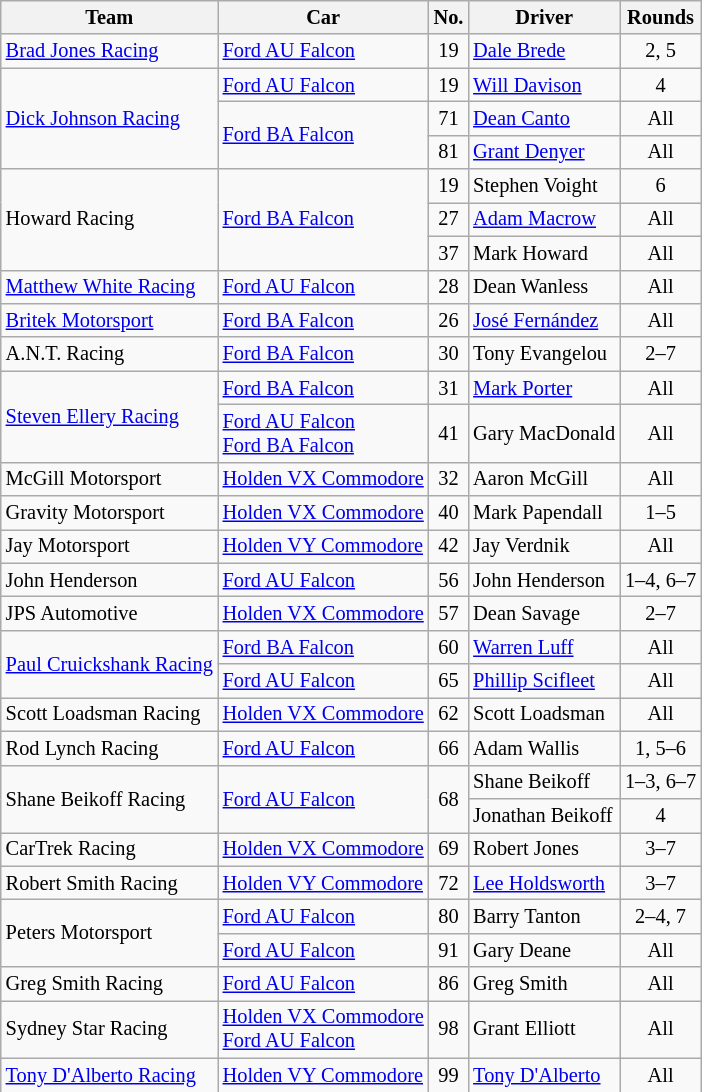<table class="wikitable" style="font-size: 85%;">
<tr>
<th>Team</th>
<th>Car</th>
<th>No.</th>
<th>Driver</th>
<th>Rounds</th>
</tr>
<tr>
<td><a href='#'>Brad Jones Racing</a></td>
<td><a href='#'>Ford AU Falcon</a></td>
<td align="center">19</td>
<td> <a href='#'>Dale Brede</a></td>
<td align="center">2, 5</td>
</tr>
<tr>
<td rowspan=3><a href='#'>Dick Johnson Racing</a></td>
<td><a href='#'>Ford AU Falcon</a></td>
<td align="center">19</td>
<td> <a href='#'>Will Davison</a></td>
<td align="center">4</td>
</tr>
<tr>
<td rowspan=2><a href='#'>Ford BA Falcon</a></td>
<td align="center">71</td>
<td> <a href='#'>Dean Canto</a></td>
<td align="center">All</td>
</tr>
<tr>
<td align="center">81</td>
<td> <a href='#'>Grant Denyer</a></td>
<td align="center">All</td>
</tr>
<tr>
<td rowspan=3>Howard Racing</td>
<td rowspan=3><a href='#'>Ford BA Falcon</a></td>
<td align="center">19</td>
<td> Stephen Voight</td>
<td align="center">6</td>
</tr>
<tr>
<td align="center">27</td>
<td> <a href='#'>Adam Macrow</a></td>
<td align="center">All</td>
</tr>
<tr>
<td align="center">37</td>
<td> Mark Howard</td>
<td align="center">All</td>
</tr>
<tr>
<td><a href='#'>Matthew White Racing</a></td>
<td><a href='#'>Ford AU Falcon</a></td>
<td align="center">28</td>
<td> Dean Wanless</td>
<td align="center">All</td>
</tr>
<tr>
<td><a href='#'>Britek Motorsport</a></td>
<td><a href='#'>Ford BA Falcon</a></td>
<td align="center">26</td>
<td> <a href='#'>José Fernández</a></td>
<td align="center">All</td>
</tr>
<tr>
<td>A.N.T. Racing</td>
<td><a href='#'>Ford BA Falcon</a></td>
<td align="center">30</td>
<td> Tony Evangelou</td>
<td align="center">2–7</td>
</tr>
<tr>
<td rowspan=2><a href='#'>Steven Ellery Racing</a></td>
<td><a href='#'>Ford BA Falcon</a></td>
<td align="center">31</td>
<td> <a href='#'>Mark Porter</a></td>
<td align="center">All</td>
</tr>
<tr>
<td><a href='#'>Ford AU Falcon</a><br><a href='#'>Ford BA Falcon</a></td>
<td align="center">41</td>
<td> Gary MacDonald</td>
<td align="center">All</td>
</tr>
<tr>
<td>McGill Motorsport</td>
<td><a href='#'>Holden VX Commodore</a></td>
<td align="center">32</td>
<td> Aaron McGill</td>
<td align="center">All</td>
</tr>
<tr>
<td>Gravity Motorsport</td>
<td><a href='#'>Holden VX Commodore</a></td>
<td align="center">40</td>
<td> Mark Papendall</td>
<td align="center">1–5</td>
</tr>
<tr>
<td>Jay Motorsport</td>
<td><a href='#'>Holden VY Commodore</a></td>
<td align="center">42</td>
<td> Jay Verdnik</td>
<td align="center">All</td>
</tr>
<tr>
<td>John Henderson</td>
<td><a href='#'>Ford AU Falcon</a></td>
<td align="center">56</td>
<td> John Henderson</td>
<td align="center">1–4, 6–7</td>
</tr>
<tr>
<td>JPS Automotive</td>
<td><a href='#'>Holden VX Commodore</a></td>
<td align="center">57</td>
<td> Dean Savage</td>
<td align="center">2–7</td>
</tr>
<tr>
<td rowspan=2><a href='#'>Paul Cruickshank Racing</a></td>
<td><a href='#'>Ford BA Falcon</a></td>
<td align="center">60</td>
<td> <a href='#'>Warren Luff</a></td>
<td align="center">All</td>
</tr>
<tr>
<td><a href='#'>Ford AU Falcon</a></td>
<td align="center">65</td>
<td> <a href='#'>Phillip Scifleet</a></td>
<td align="center">All</td>
</tr>
<tr>
<td>Scott Loadsman Racing</td>
<td><a href='#'>Holden VX Commodore</a></td>
<td align="center">62</td>
<td> Scott Loadsman</td>
<td align="center">All</td>
</tr>
<tr>
<td>Rod Lynch Racing</td>
<td><a href='#'>Ford AU Falcon</a></td>
<td align="center">66</td>
<td> Adam Wallis</td>
<td align="center">1, 5–6</td>
</tr>
<tr>
<td rowspan="2">Shane Beikoff Racing</td>
<td rowspan="2"><a href='#'>Ford AU Falcon</a></td>
<td rowspan="2" align="center">68</td>
<td> Shane Beikoff</td>
<td align="center">1–3, 6–7</td>
</tr>
<tr>
<td> Jonathan Beikoff</td>
<td align="center">4</td>
</tr>
<tr>
<td>CarTrek Racing</td>
<td><a href='#'>Holden VX Commodore</a></td>
<td align="center">69</td>
<td> Robert Jones</td>
<td align="center">3–7</td>
</tr>
<tr>
<td>Robert Smith Racing</td>
<td><a href='#'>Holden VY Commodore</a></td>
<td align="center">72</td>
<td> <a href='#'>Lee Holdsworth</a></td>
<td align="center">3–7</td>
</tr>
<tr>
<td rowspan=2>Peters Motorsport</td>
<td><a href='#'>Ford AU Falcon</a></td>
<td align="center">80</td>
<td> Barry Tanton</td>
<td align="center">2–4, 7</td>
</tr>
<tr>
<td><a href='#'>Ford AU Falcon</a></td>
<td align="center">91</td>
<td> Gary Deane</td>
<td align="center">All</td>
</tr>
<tr>
<td>Greg Smith Racing</td>
<td><a href='#'>Ford AU Falcon</a></td>
<td align="center">86</td>
<td> Greg Smith</td>
<td align="center">All</td>
</tr>
<tr>
<td>Sydney Star Racing</td>
<td><a href='#'>Holden VX Commodore</a><br><a href='#'>Ford AU Falcon</a></td>
<td align="center">98</td>
<td> Grant Elliott</td>
<td align="center">All</td>
</tr>
<tr>
<td><a href='#'>Tony D'Alberto Racing</a></td>
<td><a href='#'>Holden VY Commodore</a></td>
<td align="center">99</td>
<td> <a href='#'>Tony D'Alberto</a></td>
<td align="center">All</td>
</tr>
<tr>
</tr>
</table>
